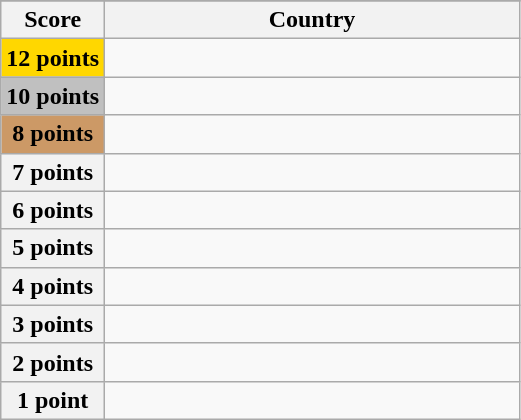<table class="wikitable">
<tr>
</tr>
<tr>
<th scope="col" width="20%">Score</th>
<th scope="col">Country</th>
</tr>
<tr>
<th scope="row" style="background:gold">12 points</th>
<td></td>
</tr>
<tr>
<th scope="row" style="background:silver">10 points</th>
<td></td>
</tr>
<tr>
<th scope="row" style="background:#CC9966">8 points</th>
<td></td>
</tr>
<tr>
<th scope="row">7 points</th>
<td></td>
</tr>
<tr>
<th scope="row">6 points</th>
<td></td>
</tr>
<tr>
<th scope="row">5 points</th>
<td></td>
</tr>
<tr>
<th scope="row">4 points</th>
<td></td>
</tr>
<tr>
<th scope="row">3 points</th>
<td></td>
</tr>
<tr>
<th scope="row">2 points</th>
<td></td>
</tr>
<tr>
<th scope="row">1 point</th>
<td></td>
</tr>
</table>
